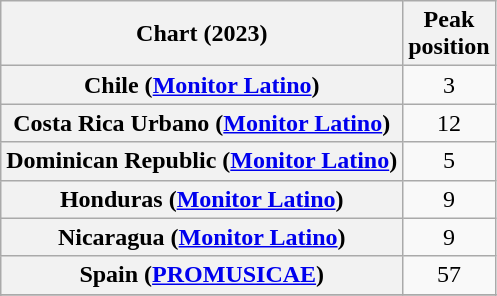<table class="wikitable sortable plainrowheaders" style="text-align:center">
<tr>
<th scope="col">Chart (2023)</th>
<th scope="col">Peak<br>position</th>
</tr>
<tr>
<th scope="row">Chile (<a href='#'>Monitor Latino</a>)</th>
<td>3</td>
</tr>
<tr>
<th scope="row">Costa Rica Urbano (<a href='#'>Monitor Latino</a>)</th>
<td>12</td>
</tr>
<tr>
<th scope="row">Dominican Republic (<a href='#'>Monitor Latino</a>)</th>
<td>5</td>
</tr>
<tr>
<th scope="row">Honduras (<a href='#'>Monitor Latino</a>)</th>
<td>9</td>
</tr>
<tr>
<th scope="row">Nicaragua (<a href='#'>Monitor Latino</a>)</th>
<td>9</td>
</tr>
<tr>
<th scope="row">Spain (<a href='#'>PROMUSICAE</a>)</th>
<td>57</td>
</tr>
<tr>
</tr>
<tr>
</tr>
</table>
